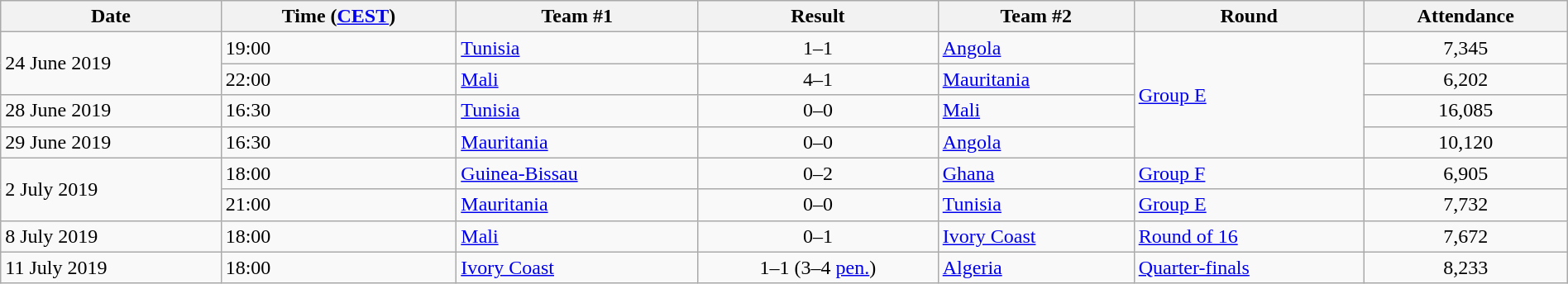<table class="wikitable" style="text-align: left;" width="100%">
<tr>
<th>Date</th>
<th>Time (<a href='#'>CEST</a>)</th>
<th>Team #1</th>
<th>Result</th>
<th>Team #2</th>
<th>Round</th>
<th>Attendance</th>
</tr>
<tr>
<td rowspan="2">24 June 2019</td>
<td>19:00</td>
<td> <a href='#'>Tunisia</a></td>
<td style="text-align:center;">1–1</td>
<td> <a href='#'>Angola</a></td>
<td rowspan="4"><a href='#'>Group E</a></td>
<td style="text-align:center;">7,345</td>
</tr>
<tr>
<td>22:00</td>
<td> <a href='#'>Mali</a></td>
<td style="text-align:center;">4–1</td>
<td> <a href='#'>Mauritania</a></td>
<td style="text-align:center;">6,202</td>
</tr>
<tr>
<td>28 June 2019</td>
<td>16:30</td>
<td> <a href='#'>Tunisia</a></td>
<td style="text-align:center;">0–0</td>
<td> <a href='#'>Mali</a></td>
<td style="text-align:center;">16,085</td>
</tr>
<tr>
<td>29 June 2019</td>
<td>16:30</td>
<td> <a href='#'>Mauritania</a></td>
<td style="text-align:center;">0–0</td>
<td> <a href='#'>Angola</a></td>
<td style="text-align:center;">10,120</td>
</tr>
<tr>
<td rowspan="2">2 July 2019</td>
<td>18:00</td>
<td> <a href='#'>Guinea-Bissau</a></td>
<td style="text-align:center;">0–2</td>
<td> <a href='#'>Ghana</a></td>
<td><a href='#'>Group F</a></td>
<td style="text-align:center;">6,905</td>
</tr>
<tr>
<td>21:00</td>
<td> <a href='#'>Mauritania</a></td>
<td style="text-align:center;">0–0</td>
<td> <a href='#'>Tunisia</a></td>
<td><a href='#'>Group E</a></td>
<td style="text-align:center;">7,732</td>
</tr>
<tr>
<td>8 July 2019</td>
<td>18:00</td>
<td> <a href='#'>Mali</a></td>
<td style="text-align:center;">0–1</td>
<td> <a href='#'>Ivory Coast</a></td>
<td><a href='#'>Round of 16</a></td>
<td style="text-align:center;">7,672</td>
</tr>
<tr>
<td>11 July 2019</td>
<td>18:00</td>
<td> <a href='#'>Ivory Coast</a></td>
<td style="text-align:center;">1–1 (3–4 <a href='#'>pen.</a>)</td>
<td> <a href='#'>Algeria</a></td>
<td><a href='#'>Quarter-finals</a></td>
<td style="text-align:center;">8,233</td>
</tr>
</table>
